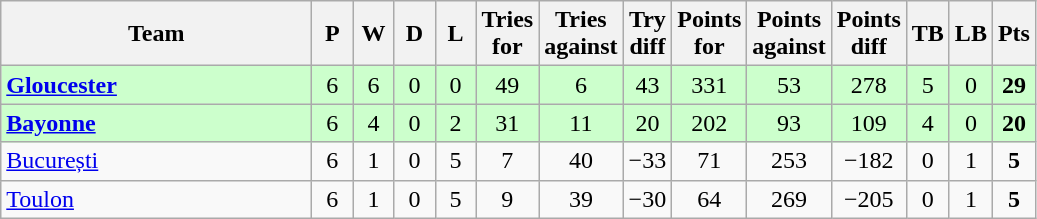<table class="wikitable" style="text-align: center;">
<tr>
<th width="200">Team</th>
<th width="20">P</th>
<th width="20">W</th>
<th width="20">D</th>
<th width="20">L</th>
<th width="20">Tries for</th>
<th width="20">Tries against</th>
<th width="20">Try diff</th>
<th width="20">Points for</th>
<th width="20">Points against</th>
<th width="25">Points diff</th>
<th width="20">TB</th>
<th width="20">LB</th>
<th width="20">Pts</th>
</tr>
<tr bgcolor="#ccffcc">
<td align="left"> <strong><a href='#'>Gloucester</a></strong></td>
<td>6</td>
<td>6</td>
<td>0</td>
<td>0</td>
<td>49</td>
<td>6</td>
<td>43</td>
<td>331</td>
<td>53</td>
<td>278</td>
<td>5</td>
<td>0</td>
<td><strong>29</strong></td>
</tr>
<tr bgcolor="#ccffcc">
<td align="left"> <strong><a href='#'>Bayonne</a></strong></td>
<td>6</td>
<td>4</td>
<td>0</td>
<td>2</td>
<td>31</td>
<td>11</td>
<td>20</td>
<td>202</td>
<td>93</td>
<td>109</td>
<td>4</td>
<td>0</td>
<td><strong>20</strong></td>
</tr>
<tr>
<td align="left"> <a href='#'>București</a></td>
<td>6</td>
<td>1</td>
<td>0</td>
<td>5</td>
<td>7</td>
<td>40</td>
<td>−33</td>
<td>71</td>
<td>253</td>
<td>−182</td>
<td>0</td>
<td>1</td>
<td><strong>5</strong></td>
</tr>
<tr>
<td align="left"> <a href='#'>Toulon</a></td>
<td>6</td>
<td>1</td>
<td>0</td>
<td>5</td>
<td>9</td>
<td>39</td>
<td>−30</td>
<td>64</td>
<td>269</td>
<td>−205</td>
<td>0</td>
<td>1</td>
<td><strong>5</strong></td>
</tr>
</table>
